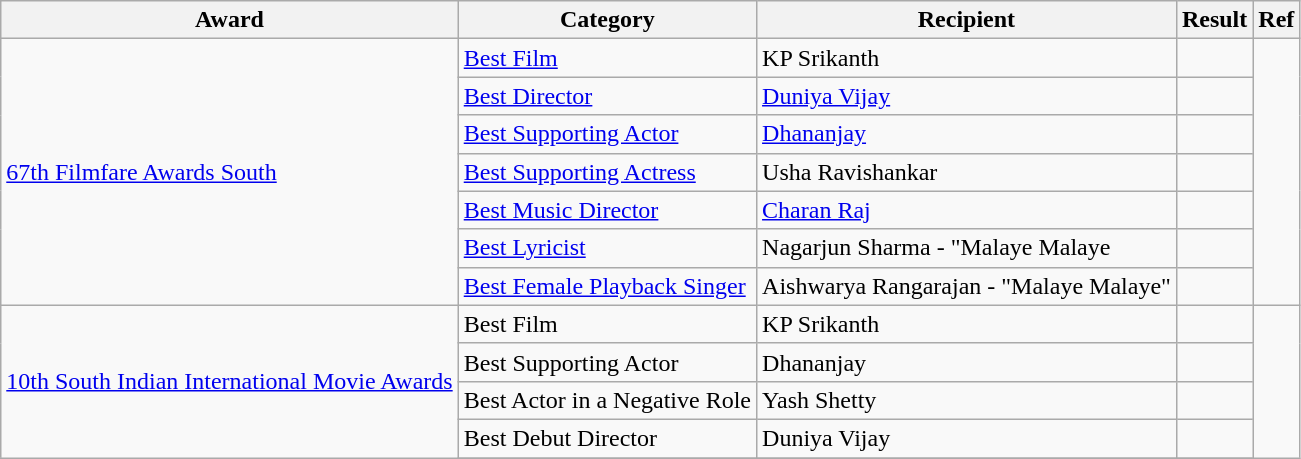<table class="wikitable">
<tr>
<th>Award</th>
<th>Category</th>
<th>Recipient</th>
<th>Result</th>
<th>Ref</th>
</tr>
<tr>
<td rowspan=7><a href='#'>67th Filmfare Awards South</a></td>
<td><a href='#'>Best Film</a></td>
<td>KP Srikanth</td>
<td></td>
<td rowspan=7></td>
</tr>
<tr>
<td><a href='#'>Best Director</a></td>
<td><a href='#'>Duniya Vijay</a></td>
<td></td>
</tr>
<tr>
<td><a href='#'>Best Supporting Actor</a></td>
<td><a href='#'>Dhananjay</a></td>
<td></td>
</tr>
<tr>
<td><a href='#'>Best Supporting Actress</a></td>
<td>Usha Ravishankar</td>
<td></td>
</tr>
<tr>
<td><a href='#'>Best Music Director</a></td>
<td><a href='#'>Charan Raj</a></td>
<td></td>
</tr>
<tr>
<td><a href='#'>Best Lyricist</a></td>
<td>Nagarjun Sharma - "Malaye Malaye</td>
<td></td>
</tr>
<tr>
<td><a href='#'>Best Female Playback Singer</a></td>
<td>Aishwarya Rangarajan - "Malaye Malaye"</td>
<td></td>
</tr>
<tr>
<td rowspan=5><a href='#'>10th South Indian International Movie Awards</a></td>
<td>Best Film</td>
<td>KP Srikanth</td>
<td></td>
<td rowspan=5><br></td>
</tr>
<tr>
<td>Best Supporting Actor</td>
<td>Dhananjay</td>
<td></td>
</tr>
<tr>
<td>Best Actor in a Negative Role</td>
<td>Yash Shetty</td>
<td></td>
</tr>
<tr>
<td>Best Debut Director</td>
<td>Duniya Vijay</td>
<td></td>
</tr>
<tr>
</tr>
</table>
